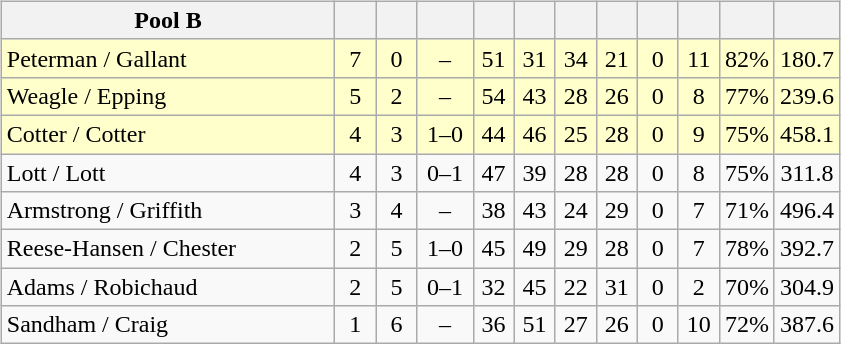<table>
<tr>
<td valign=top width=10%><br><table class="wikitable" style="text-align: center;">
<tr>
<th width=215>Pool B</th>
<th width=20></th>
<th width=20></th>
<th width=30></th>
<th width=20></th>
<th width=20></th>
<th width=20></th>
<th width=20></th>
<th width=20></th>
<th width=20></th>
<th width=20></th>
<th width=20></th>
</tr>
<tr bgcolor=#ffffcc>
<td style="text-align:left;"> Peterman / Gallant</td>
<td>7</td>
<td>0</td>
<td>–</td>
<td>51</td>
<td>31</td>
<td>34</td>
<td>21</td>
<td>0</td>
<td>11</td>
<td>82%</td>
<td>180.7</td>
</tr>
<tr bgcolor=#ffffcc>
<td style="text-align:left;"> Weagle / Epping</td>
<td>5</td>
<td>2</td>
<td>–</td>
<td>54</td>
<td>43</td>
<td>28</td>
<td>26</td>
<td>0</td>
<td>8</td>
<td>77%</td>
<td>239.6</td>
</tr>
<tr bgcolor=#ffffcc>
<td style="text-align:left;"> Cotter / Cotter</td>
<td>4</td>
<td>3</td>
<td>1–0</td>
<td>44</td>
<td>46</td>
<td>25</td>
<td>28</td>
<td>0</td>
<td>9</td>
<td>75%</td>
<td>458.1</td>
</tr>
<tr>
<td style="text-align:left;"> Lott / Lott</td>
<td>4</td>
<td>3</td>
<td>0–1</td>
<td>47</td>
<td>39</td>
<td>28</td>
<td>28</td>
<td>0</td>
<td>8</td>
<td>75%</td>
<td>311.8</td>
</tr>
<tr>
<td style="text-align:left;"> Armstrong / Griffith</td>
<td>3</td>
<td>4</td>
<td>–</td>
<td>38</td>
<td>43</td>
<td>24</td>
<td>29</td>
<td>0</td>
<td>7</td>
<td>71%</td>
<td>496.4</td>
</tr>
<tr>
<td style="text-align:left;"> Reese-Hansen / Chester</td>
<td>2</td>
<td>5</td>
<td>1–0</td>
<td>45</td>
<td>49</td>
<td>29</td>
<td>28</td>
<td>0</td>
<td>7</td>
<td>78%</td>
<td>392.7</td>
</tr>
<tr>
<td style="text-align:left;"> Adams / Robichaud</td>
<td>2</td>
<td>5</td>
<td>0–1</td>
<td>32</td>
<td>45</td>
<td>22</td>
<td>31</td>
<td>0</td>
<td>2</td>
<td>70%</td>
<td>304.9</td>
</tr>
<tr>
<td style="text-align:left;"> Sandham / Craig</td>
<td>1</td>
<td>6</td>
<td>–</td>
<td>36</td>
<td>51</td>
<td>27</td>
<td>26</td>
<td>0</td>
<td>10</td>
<td>72%</td>
<td>387.6</td>
</tr>
</table>
</td>
</tr>
</table>
